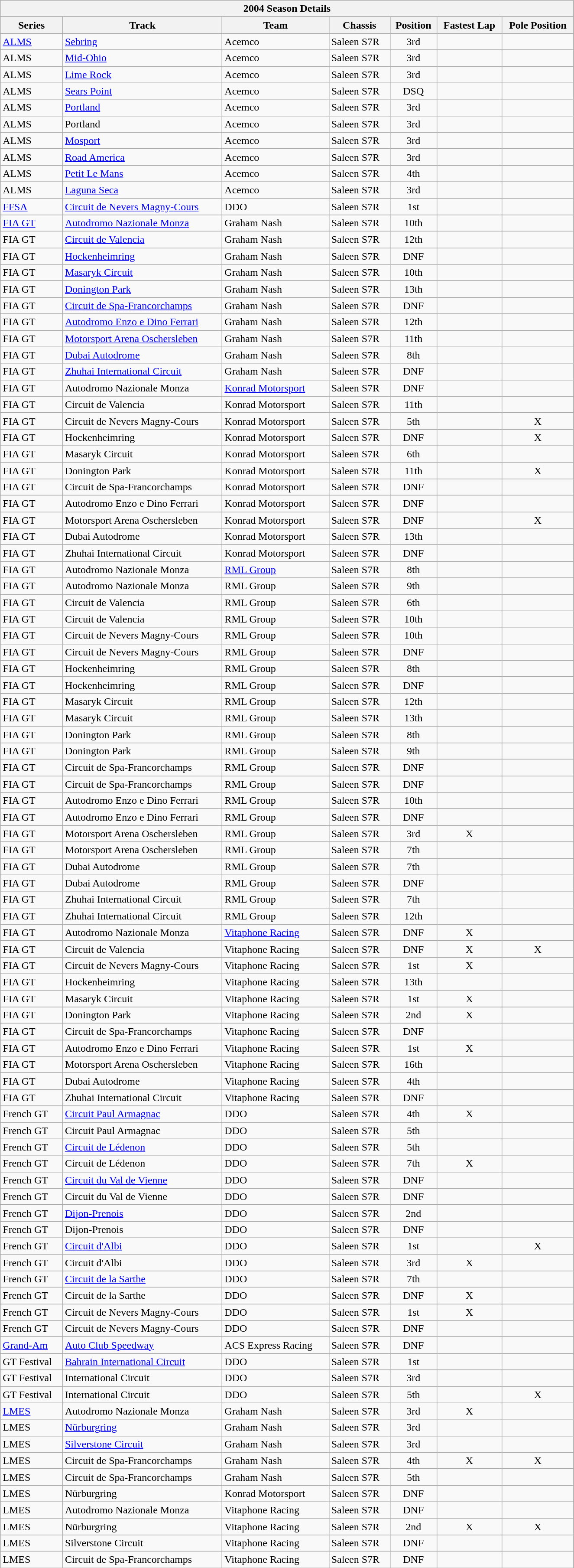<table class="wikitable collapsible collapsed">
<tr>
<th colspan="7" width="875px">2004 Season Details</th>
</tr>
<tr>
<th scope="col">Series</th>
<th scope="col">Track</th>
<th scope="col">Team</th>
<th scope="col">Chassis</th>
<th scope="col">Position</th>
<th scope="col">Fastest Lap</th>
<th scope="col">Pole Position</th>
</tr>
<tr>
<td><a href='#'>ALMS</a></td>
<td><a href='#'>Sebring</a></td>
<td>Acemco</td>
<td>Saleen S7R</td>
<td style="text-align:center">3rd</td>
<td style="text-align:center"></td>
<td style="text-align:center"></td>
</tr>
<tr>
<td>ALMS</td>
<td><a href='#'>Mid-Ohio</a></td>
<td>Acemco</td>
<td>Saleen S7R</td>
<td style="text-align:center">3rd</td>
<td style="text-align:center"></td>
<td style="text-align:center"></td>
</tr>
<tr>
<td>ALMS</td>
<td><a href='#'>Lime Rock</a></td>
<td>Acemco</td>
<td>Saleen S7R</td>
<td style="text-align:center">3rd</td>
<td style="text-align:center"></td>
<td style="text-align:center"></td>
</tr>
<tr>
<td>ALMS</td>
<td><a href='#'>Sears Point</a></td>
<td>Acemco</td>
<td>Saleen S7R</td>
<td style="text-align:center">DSQ</td>
<td style="text-align:center"></td>
<td style="text-align:center"></td>
</tr>
<tr>
<td>ALMS</td>
<td><a href='#'>Portland</a></td>
<td>Acemco</td>
<td>Saleen S7R</td>
<td style="text-align:center">3rd</td>
<td style="text-align:center"></td>
<td style="text-align:center"></td>
</tr>
<tr>
<td>ALMS</td>
<td>Portland</td>
<td>Acemco</td>
<td>Saleen S7R</td>
<td style="text-align:center">3rd</td>
<td style="text-align:center"></td>
<td style="text-align:center"></td>
</tr>
<tr>
<td>ALMS</td>
<td><a href='#'>Mosport</a></td>
<td>Acemco</td>
<td>Saleen S7R</td>
<td style="text-align:center">3rd</td>
<td style="text-align:center"></td>
<td style="text-align:center"></td>
</tr>
<tr>
<td>ALMS</td>
<td><a href='#'>Road America</a></td>
<td>Acemco</td>
<td>Saleen S7R</td>
<td style="text-align:center">3rd</td>
<td style="text-align:center"></td>
<td style="text-align:center"></td>
</tr>
<tr>
<td>ALMS</td>
<td><a href='#'>Petit Le Mans</a></td>
<td>Acemco</td>
<td>Saleen S7R</td>
<td style="text-align:center">4th</td>
<td style="text-align:center"></td>
<td style="text-align:center"></td>
</tr>
<tr>
<td>ALMS</td>
<td><a href='#'>Laguna Seca</a></td>
<td>Acemco</td>
<td>Saleen S7R</td>
<td style="text-align:center">3rd</td>
<td style="text-align:center"></td>
<td style="text-align:center"></td>
</tr>
<tr>
<td><a href='#'>FFSA</a></td>
<td><a href='#'>Circuit de Nevers Magny-Cours</a></td>
<td>DDO</td>
<td>Saleen S7R</td>
<td style="text-align:center">1st</td>
<td style="text-align:center"></td>
<td style="text-align:center"></td>
</tr>
<tr>
<td><a href='#'>FIA GT</a></td>
<td><a href='#'>Autodromo Nazionale Monza</a></td>
<td>Graham Nash</td>
<td>Saleen S7R</td>
<td style="text-align:center">10th</td>
<td style="text-align:center"></td>
<td style="text-align:center"></td>
</tr>
<tr>
<td>FIA GT</td>
<td><a href='#'>Circuit de Valencia</a></td>
<td>Graham Nash</td>
<td>Saleen S7R</td>
<td style="text-align:center">12th</td>
<td style="text-align:center"></td>
<td style="text-align:center"></td>
</tr>
<tr>
<td>FIA GT</td>
<td><a href='#'>Hockenheimring</a></td>
<td>Graham Nash</td>
<td>Saleen S7R</td>
<td style="text-align:center">DNF</td>
<td style="text-align:center"></td>
<td style="text-align:center"></td>
</tr>
<tr>
<td>FIA GT</td>
<td><a href='#'>Masaryk Circuit</a></td>
<td>Graham Nash</td>
<td>Saleen S7R</td>
<td style="text-align:center">10th</td>
<td style="text-align:center"></td>
<td style="text-align:center"></td>
</tr>
<tr>
<td>FIA GT</td>
<td><a href='#'>Donington Park</a></td>
<td>Graham Nash</td>
<td>Saleen S7R</td>
<td style="text-align:center">13th</td>
<td style="text-align:center"></td>
<td style="text-align:center"></td>
</tr>
<tr>
<td>FIA GT</td>
<td><a href='#'>Circuit de Spa-Francorchamps</a></td>
<td>Graham Nash</td>
<td>Saleen S7R</td>
<td style="text-align:center">DNF</td>
<td style="text-align:center"></td>
<td style="text-align:center"></td>
</tr>
<tr>
<td>FIA GT</td>
<td><a href='#'>Autodromo Enzo e Dino Ferrari</a></td>
<td>Graham Nash</td>
<td>Saleen S7R</td>
<td style="text-align:center">12th</td>
<td style="text-align:center"></td>
<td style="text-align:center"></td>
</tr>
<tr>
<td>FIA GT</td>
<td><a href='#'>Motorsport Arena Oschersleben</a></td>
<td>Graham Nash</td>
<td>Saleen S7R</td>
<td style="text-align:center">11th</td>
<td style="text-align:center"></td>
<td style="text-align:center"></td>
</tr>
<tr>
<td>FIA GT</td>
<td><a href='#'>Dubai Autodrome</a></td>
<td>Graham Nash</td>
<td>Saleen S7R</td>
<td style="text-align:center">8th</td>
<td style="text-align:center"></td>
<td style="text-align:center"></td>
</tr>
<tr>
<td>FIA GT</td>
<td><a href='#'>Zhuhai International Circuit</a></td>
<td>Graham Nash</td>
<td>Saleen S7R</td>
<td style="text-align:center">DNF</td>
<td style="text-align:center"></td>
<td style="text-align:center"></td>
</tr>
<tr>
<td>FIA GT</td>
<td>Autodromo Nazionale Monza</td>
<td><a href='#'>Konrad Motorsport</a></td>
<td>Saleen S7R</td>
<td style="text-align:center">DNF</td>
<td style="text-align:center"></td>
<td style="text-align:center"></td>
</tr>
<tr>
<td>FIA GT</td>
<td>Circuit de Valencia</td>
<td>Konrad Motorsport</td>
<td>Saleen S7R</td>
<td style="text-align:center">11th</td>
<td style="text-align:center"></td>
<td style="text-align:center"></td>
</tr>
<tr>
<td>FIA GT</td>
<td>Circuit de Nevers Magny-Cours</td>
<td>Konrad Motorsport</td>
<td>Saleen S7R</td>
<td style="text-align:center">5th</td>
<td style="text-align:center"></td>
<td style="text-align:center">X</td>
</tr>
<tr>
<td>FIA GT</td>
<td>Hockenheimring</td>
<td>Konrad Motorsport</td>
<td>Saleen S7R</td>
<td style="text-align:center">DNF</td>
<td style="text-align:center"></td>
<td style="text-align:center">X</td>
</tr>
<tr>
<td>FIA GT</td>
<td>Masaryk Circuit</td>
<td>Konrad Motorsport</td>
<td>Saleen S7R</td>
<td style="text-align:center">6th</td>
<td style="text-align:center"></td>
<td style="text-align:center"></td>
</tr>
<tr>
<td>FIA GT</td>
<td>Donington Park</td>
<td>Konrad Motorsport</td>
<td>Saleen S7R</td>
<td style="text-align:center">11th</td>
<td style="text-align:center"></td>
<td style="text-align:center">X</td>
</tr>
<tr>
<td>FIA GT</td>
<td>Circuit de Spa-Francorchamps</td>
<td>Konrad Motorsport</td>
<td>Saleen S7R</td>
<td style="text-align:center">DNF</td>
<td style="text-align:center"></td>
<td style="text-align:center"></td>
</tr>
<tr>
<td>FIA GT</td>
<td>Autodromo Enzo e Dino Ferrari</td>
<td>Konrad Motorsport</td>
<td>Saleen S7R</td>
<td style="text-align:center">DNF</td>
<td style="text-align:center"></td>
<td style="text-align:center"></td>
</tr>
<tr>
<td>FIA GT</td>
<td>Motorsport Arena Oschersleben</td>
<td>Konrad Motorsport</td>
<td>Saleen S7R</td>
<td style="text-align:center">DNF</td>
<td style="text-align:center"></td>
<td style="text-align:center">X</td>
</tr>
<tr>
<td>FIA GT</td>
<td>Dubai Autodrome</td>
<td>Konrad Motorsport</td>
<td>Saleen S7R</td>
<td style="text-align:center">13th</td>
<td style="text-align:center"></td>
<td style="text-align:center"></td>
</tr>
<tr>
<td>FIA GT</td>
<td>Zhuhai International Circuit</td>
<td>Konrad Motorsport</td>
<td>Saleen S7R</td>
<td style="text-align:center">DNF</td>
<td style="text-align:center"></td>
<td style="text-align:center"></td>
</tr>
<tr>
<td>FIA GT</td>
<td>Autodromo Nazionale Monza</td>
<td><a href='#'>RML Group</a></td>
<td>Saleen S7R</td>
<td style="text-align:center">8th</td>
<td style="text-align:center"></td>
<td style="text-align:center"></td>
</tr>
<tr>
<td>FIA GT</td>
<td>Autodromo Nazionale Monza</td>
<td>RML Group</td>
<td>Saleen S7R</td>
<td style="text-align:center">9th</td>
<td style="text-align:center"></td>
<td style="text-align:center"></td>
</tr>
<tr>
<td>FIA GT</td>
<td>Circuit de Valencia</td>
<td>RML Group</td>
<td>Saleen S7R</td>
<td style="text-align:center">6th</td>
<td style="text-align:center"></td>
<td style="text-align:center"></td>
</tr>
<tr>
<td>FIA GT</td>
<td>Circuit de Valencia</td>
<td>RML Group</td>
<td>Saleen S7R</td>
<td style="text-align:center">10th</td>
<td style="text-align:center"></td>
<td style="text-align:center"></td>
</tr>
<tr>
<td>FIA GT</td>
<td>Circuit de Nevers Magny-Cours</td>
<td>RML Group</td>
<td>Saleen S7R</td>
<td style="text-align:center">10th</td>
<td style="text-align:center"></td>
<td style="text-align:center"></td>
</tr>
<tr>
<td>FIA GT</td>
<td>Circuit de Nevers Magny-Cours</td>
<td>RML Group</td>
<td>Saleen S7R</td>
<td style="text-align:center">DNF</td>
<td style="text-align:center"></td>
<td style="text-align:center"></td>
</tr>
<tr>
<td>FIA GT</td>
<td>Hockenheimring</td>
<td>RML Group</td>
<td>Saleen S7R</td>
<td style="text-align:center">8th</td>
<td style="text-align:center"></td>
<td style="text-align:center"></td>
</tr>
<tr>
<td>FIA GT</td>
<td>Hockenheimring</td>
<td>RML Group</td>
<td>Saleen S7R</td>
<td style="text-align:center">DNF</td>
<td style="text-align:center"></td>
<td style="text-align:center"></td>
</tr>
<tr>
<td>FIA GT</td>
<td>Masaryk Circuit</td>
<td>RML Group</td>
<td>Saleen S7R</td>
<td style="text-align:center">12th</td>
<td style="text-align:center"></td>
<td style="text-align:center"></td>
</tr>
<tr>
<td>FIA GT</td>
<td>Masaryk Circuit</td>
<td>RML Group</td>
<td>Saleen S7R</td>
<td style="text-align:center">13th</td>
<td style="text-align:center"></td>
<td style="text-align:center"></td>
</tr>
<tr>
<td>FIA GT</td>
<td>Donington Park</td>
<td>RML Group</td>
<td>Saleen S7R</td>
<td style="text-align:center">8th</td>
<td style="text-align:center"></td>
<td style="text-align:center"></td>
</tr>
<tr>
<td>FIA GT</td>
<td>Donington Park</td>
<td>RML Group</td>
<td>Saleen S7R</td>
<td style="text-align:center">9th</td>
<td style="text-align:center"></td>
<td style="text-align:center"></td>
</tr>
<tr>
<td>FIA GT</td>
<td>Circuit de Spa-Francorchamps</td>
<td>RML Group</td>
<td>Saleen S7R</td>
<td style="text-align:center">DNF</td>
<td style="text-align:center"></td>
<td style="text-align:center"></td>
</tr>
<tr>
<td>FIA GT</td>
<td>Circuit de Spa-Francorchamps</td>
<td>RML Group</td>
<td>Saleen S7R</td>
<td style="text-align:center">DNF</td>
<td style="text-align:center"></td>
<td style="text-align:center"></td>
</tr>
<tr>
<td>FIA GT</td>
<td>Autodromo Enzo e Dino Ferrari</td>
<td>RML Group</td>
<td>Saleen S7R</td>
<td style="text-align:center">10th</td>
<td style="text-align:center"></td>
<td style="text-align:center"></td>
</tr>
<tr>
<td>FIA GT</td>
<td>Autodromo Enzo e Dino Ferrari</td>
<td>RML Group</td>
<td>Saleen S7R</td>
<td style="text-align:center">DNF</td>
<td style="text-align:center"></td>
<td style="text-align:center"></td>
</tr>
<tr>
<td>FIA GT</td>
<td>Motorsport Arena Oschersleben</td>
<td>RML Group</td>
<td>Saleen S7R</td>
<td style="text-align:center">3rd</td>
<td style="text-align:center">X</td>
<td style="text-align:center"></td>
</tr>
<tr>
<td>FIA GT</td>
<td>Motorsport Arena Oschersleben</td>
<td>RML Group</td>
<td>Saleen S7R</td>
<td style="text-align:center">7th</td>
<td style="text-align:center"></td>
<td style="text-align:center"></td>
</tr>
<tr>
<td>FIA GT</td>
<td>Dubai Autodrome</td>
<td>RML Group</td>
<td>Saleen S7R</td>
<td style="text-align:center">7th</td>
<td style="text-align:center"></td>
<td style="text-align:center"></td>
</tr>
<tr>
<td>FIA GT</td>
<td>Dubai Autodrome</td>
<td>RML Group</td>
<td>Saleen S7R</td>
<td style="text-align:center">DNF</td>
<td style="text-align:center"></td>
<td style="text-align:center"></td>
</tr>
<tr>
<td>FIA GT</td>
<td>Zhuhai International Circuit</td>
<td>RML Group</td>
<td>Saleen S7R</td>
<td style="text-align:center">7th</td>
<td style="text-align:center"></td>
<td style="text-align:center"></td>
</tr>
<tr>
<td>FIA GT</td>
<td>Zhuhai International Circuit</td>
<td>RML Group</td>
<td>Saleen S7R</td>
<td style="text-align:center">12th</td>
<td style="text-align:center"></td>
<td style="text-align:center"></td>
</tr>
<tr>
<td>FIA GT</td>
<td>Autodromo Nazionale Monza</td>
<td><a href='#'>Vitaphone Racing</a></td>
<td>Saleen S7R</td>
<td style="text-align:center">DNF</td>
<td style="text-align:center">X</td>
<td style="text-align:center"></td>
</tr>
<tr>
<td>FIA GT</td>
<td>Circuit de Valencia</td>
<td>Vitaphone Racing</td>
<td>Saleen S7R</td>
<td style="text-align:center">DNF</td>
<td style="text-align:center">X</td>
<td style="text-align:center">X</td>
</tr>
<tr>
<td>FIA GT</td>
<td>Circuit de Nevers Magny-Cours</td>
<td>Vitaphone Racing</td>
<td>Saleen S7R</td>
<td style="text-align:center">1st</td>
<td style="text-align:center">X</td>
<td style="text-align:center"></td>
</tr>
<tr>
<td>FIA GT</td>
<td>Hockenheimring</td>
<td>Vitaphone Racing</td>
<td>Saleen S7R</td>
<td style="text-align:center">13th</td>
<td style="text-align:center"></td>
<td style="text-align:center"></td>
</tr>
<tr>
<td>FIA GT</td>
<td>Masaryk Circuit</td>
<td>Vitaphone Racing</td>
<td>Saleen S7R</td>
<td style="text-align:center">1st</td>
<td style="text-align:center">X</td>
<td style="text-align:center"></td>
</tr>
<tr>
</tr>
<tr>
<td>FIA GT</td>
<td>Donington Park</td>
<td>Vitaphone Racing</td>
<td>Saleen S7R</td>
<td style="text-align:center">2nd</td>
<td style="text-align:center">X</td>
<td style="text-align:center"></td>
</tr>
<tr>
<td>FIA GT</td>
<td>Circuit de Spa-Francorchamps</td>
<td>Vitaphone Racing</td>
<td>Saleen S7R</td>
<td style="text-align:center">DNF</td>
<td style="text-align:center"></td>
<td style="text-align:center"></td>
</tr>
<tr>
<td>FIA GT</td>
<td>Autodromo Enzo e Dino Ferrari</td>
<td>Vitaphone Racing</td>
<td>Saleen S7R</td>
<td style="text-align:center">1st</td>
<td style="text-align:center">X</td>
<td style="text-align:center"></td>
</tr>
<tr>
<td>FIA GT</td>
<td>Motorsport Arena Oschersleben</td>
<td>Vitaphone Racing</td>
<td>Saleen S7R</td>
<td style="text-align:center">16th</td>
<td style="text-align:center"></td>
<td style="text-align:center"></td>
</tr>
<tr>
<td>FIA GT</td>
<td>Dubai Autodrome</td>
<td>Vitaphone Racing</td>
<td>Saleen S7R</td>
<td style="text-align:center">4th</td>
<td style="text-align:center"></td>
<td style="text-align:center"></td>
</tr>
<tr>
<td>FIA GT</td>
<td>Zhuhai International Circuit</td>
<td>Vitaphone Racing</td>
<td>Saleen S7R</td>
<td style="text-align:center">DNF</td>
<td style="text-align:center"></td>
<td style="text-align:center"></td>
</tr>
<tr>
<td>French GT</td>
<td><a href='#'>Circuit Paul Armagnac</a></td>
<td>DDO</td>
<td>Saleen S7R</td>
<td style="text-align:center">4th</td>
<td style="text-align:center">X</td>
<td style="text-align:center"></td>
</tr>
<tr>
<td>French GT</td>
<td>Circuit Paul Armagnac</td>
<td>DDO</td>
<td>Saleen S7R</td>
<td style="text-align:center">5th</td>
<td style="text-align:center"></td>
<td style="text-align:center"></td>
</tr>
<tr>
<td>French GT</td>
<td><a href='#'>Circuit de Lédenon</a></td>
<td>DDO</td>
<td>Saleen S7R</td>
<td style="text-align:center">5th</td>
<td style="text-align:center"></td>
<td style="text-align:center"></td>
</tr>
<tr>
<td>French GT</td>
<td>Circuit de Lédenon</td>
<td>DDO</td>
<td>Saleen S7R</td>
<td style="text-align:center">7th</td>
<td style="text-align:center">X</td>
<td style="text-align:center"></td>
</tr>
<tr>
<td>French GT</td>
<td><a href='#'>Circuit du Val de Vienne</a></td>
<td>DDO</td>
<td>Saleen S7R</td>
<td style="text-align:center">DNF</td>
<td style="text-align:center"></td>
<td style="text-align:center"></td>
</tr>
<tr>
<td>French GT</td>
<td>Circuit du Val de Vienne</td>
<td>DDO</td>
<td>Saleen S7R</td>
<td style="text-align:center">DNF</td>
<td style="text-align:center"></td>
<td style="text-align:center"></td>
</tr>
<tr>
<td>French GT</td>
<td><a href='#'>Dijon-Prenois</a></td>
<td>DDO</td>
<td>Saleen S7R</td>
<td style="text-align:center">2nd</td>
<td style="text-align:center"></td>
<td style="text-align:center"></td>
</tr>
<tr>
<td>French GT</td>
<td>Dijon-Prenois</td>
<td>DDO</td>
<td>Saleen S7R</td>
<td style="text-align:center">DNF</td>
<td style="text-align:center"></td>
<td style="text-align:center"></td>
</tr>
<tr>
<td>French GT</td>
<td><a href='#'>Circuit d'Albi</a></td>
<td>DDO</td>
<td>Saleen S7R</td>
<td style="text-align:center">1st</td>
<td style="text-align:center"></td>
<td style="text-align:center">X</td>
</tr>
<tr>
<td>French GT</td>
<td>Circuit d'Albi</td>
<td>DDO</td>
<td>Saleen S7R</td>
<td style="text-align:center">3rd</td>
<td style="text-align:center">X</td>
<td style="text-align:center"></td>
</tr>
<tr>
<td>French GT</td>
<td><a href='#'>Circuit de la Sarthe</a></td>
<td>DDO</td>
<td>Saleen S7R</td>
<td style="text-align:center">7th</td>
<td style="text-align:center"></td>
<td style="text-align:center"></td>
</tr>
<tr>
<td>French GT</td>
<td>Circuit de la Sarthe</td>
<td>DDO</td>
<td>Saleen S7R</td>
<td style="text-align:center">DNF</td>
<td style="text-align:center">X</td>
<td style="text-align:center"></td>
</tr>
<tr>
<td>French GT</td>
<td>Circuit de Nevers Magny-Cours</td>
<td>DDO</td>
<td>Saleen S7R</td>
<td style="text-align:center">1st</td>
<td style="text-align:center">X</td>
<td style="text-align:center"></td>
</tr>
<tr>
<td>French GT</td>
<td>Circuit de Nevers Magny-Cours</td>
<td>DDO</td>
<td>Saleen S7R</td>
<td style="text-align:center">DNF</td>
<td style="text-align:center"></td>
<td style="text-align:center"></td>
</tr>
<tr>
<td><a href='#'>Grand-Am</a></td>
<td><a href='#'>Auto Club Speedway</a></td>
<td>ACS Express Racing</td>
<td>Saleen S7R</td>
<td style="text-align:center">DNF</td>
<td style="text-align:center"></td>
<td style="text-align:center"></td>
</tr>
<tr>
<td>GT Festival</td>
<td><a href='#'>Bahrain International Circuit</a></td>
<td>DDO</td>
<td>Saleen S7R</td>
<td style="text-align:center">1st</td>
<td style="text-align:center"></td>
<td style="text-align:center"></td>
</tr>
<tr>
<td>GT Festival</td>
<td> International Circuit</td>
<td>DDO</td>
<td>Saleen S7R</td>
<td style="text-align:center">3rd</td>
<td style="text-align:center"></td>
<td style="text-align:center"></td>
</tr>
<tr>
<td>GT Festival</td>
<td> International Circuit</td>
<td>DDO</td>
<td>Saleen S7R</td>
<td style="text-align:center">5th</td>
<td style="text-align:center"></td>
<td style="text-align:center">X</td>
</tr>
<tr>
<td><a href='#'>LMES</a></td>
<td>Autodromo Nazionale Monza</td>
<td>Graham Nash</td>
<td>Saleen S7R</td>
<td style="text-align:center">3rd</td>
<td style="text-align:center">X</td>
<td style="text-align:center"></td>
</tr>
<tr>
<td>LMES</td>
<td><a href='#'>Nürburgring</a></td>
<td>Graham Nash</td>
<td>Saleen S7R</td>
<td style="text-align:center">3rd</td>
<td style="text-align:center"></td>
<td style="text-align:center"></td>
</tr>
<tr>
<td>LMES</td>
<td><a href='#'>Silverstone Circuit</a></td>
<td>Graham Nash</td>
<td>Saleen S7R</td>
<td style="text-align:center">3rd</td>
<td style="text-align:center"></td>
<td style="text-align:center"></td>
</tr>
<tr>
<td>LMES</td>
<td>Circuit de Spa-Francorchamps</td>
<td>Graham Nash</td>
<td>Saleen S7R</td>
<td style="text-align:center">4th</td>
<td style="text-align:center">X</td>
<td style="text-align:center">X</td>
</tr>
<tr>
<td>LMES</td>
<td>Circuit de Spa-Francorchamps</td>
<td>Graham Nash</td>
<td>Saleen S7R</td>
<td style="text-align:center">5th</td>
<td style="text-align:center"></td>
<td style="text-align:center"></td>
</tr>
<tr>
<td>LMES</td>
<td>Nürburgring</td>
<td>Konrad Motorsport</td>
<td>Saleen S7R</td>
<td style="text-align:center">DNF</td>
<td style="text-align:center"></td>
<td style="text-align:center"></td>
</tr>
<tr>
<td>LMES</td>
<td>Autodromo Nazionale Monza</td>
<td>Vitaphone Racing</td>
<td>Saleen S7R</td>
<td style="text-align:center">DNF</td>
<td style="text-align:center"></td>
<td style="text-align:center"></td>
</tr>
<tr>
<td>LMES</td>
<td>Nürburgring</td>
<td>Vitaphone Racing</td>
<td>Saleen S7R</td>
<td style="text-align:center">2nd</td>
<td style="text-align:center">X</td>
<td style="text-align:center">X</td>
</tr>
<tr>
<td>LMES</td>
<td>Silverstone Circuit</td>
<td>Vitaphone Racing</td>
<td>Saleen S7R</td>
<td style="text-align:center">DNF</td>
<td style="text-align:center"></td>
<td style="text-align:center"></td>
</tr>
<tr>
<td>LMES</td>
<td>Circuit de Spa-Francorchamps</td>
<td>Vitaphone Racing</td>
<td>Saleen S7R</td>
<td style="text-align:center">DNF</td>
<td style="text-align:center"></td>
<td style="text-align:center"></td>
</tr>
<tr>
</tr>
</table>
